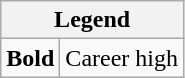<table class="wikitable mw-collapsible mw-collapsed">
<tr>
<th colspan="2">Legend</th>
</tr>
<tr>
<td><strong>Bold</strong></td>
<td>Career high</td>
</tr>
</table>
